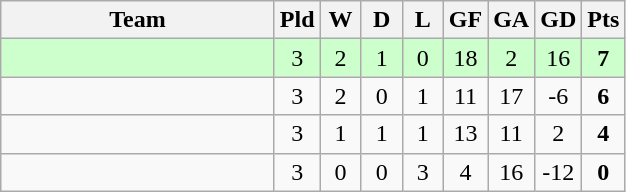<table class="wikitable" style="text-align: center;">
<tr>
<th width="175">Team</th>
<th width="20">Pld</th>
<th width="20">W</th>
<th width="20">D</th>
<th width="20">L</th>
<th width="20">GF</th>
<th width="20">GA</th>
<th width="20">GD</th>
<th width="20">Pts</th>
</tr>
<tr bgcolor="#ccffcc">
<td style="text-align:left;"></td>
<td>3</td>
<td>2</td>
<td>1</td>
<td>0</td>
<td>18</td>
<td>2</td>
<td>16</td>
<td><strong>7</strong></td>
</tr>
<tr align=center>
<td style="text-align:left;"></td>
<td>3</td>
<td>2</td>
<td>0</td>
<td>1</td>
<td>11</td>
<td>17</td>
<td>-6</td>
<td><strong>6</strong></td>
</tr>
<tr align=center>
<td style="text-align:left;"></td>
<td>3</td>
<td>1</td>
<td>1</td>
<td>1</td>
<td>13</td>
<td>11</td>
<td>2</td>
<td><strong>4</strong></td>
</tr>
<tr align=center>
<td style="text-align:left;"></td>
<td>3</td>
<td>0</td>
<td>0</td>
<td>3</td>
<td>4</td>
<td>16</td>
<td>-12</td>
<td><strong>0</strong></td>
</tr>
</table>
